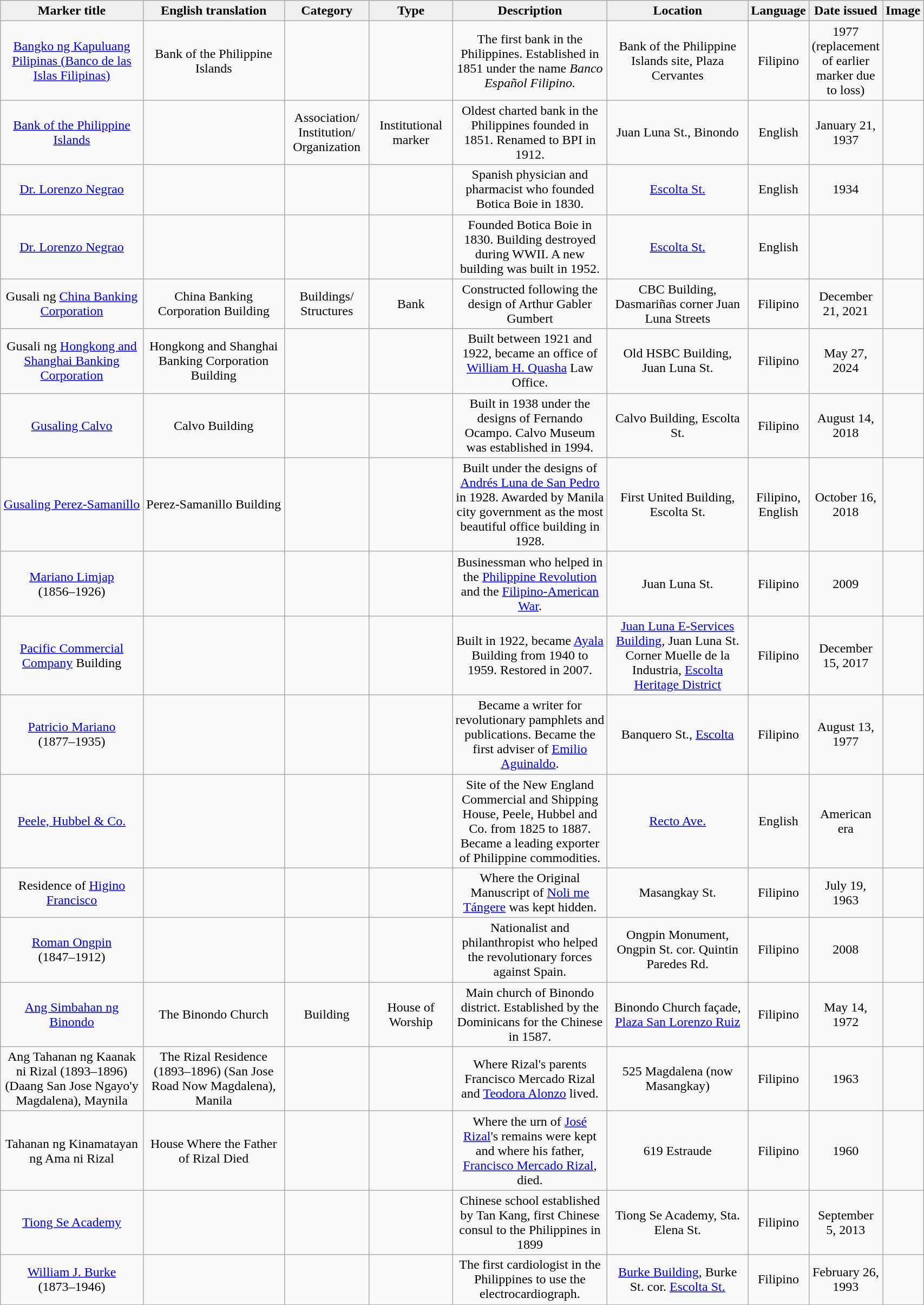<table class="wikitable" style="width:90%; text-align:center;">
<tr>
<th style="width:20%; background:#efefef;">Marker title</th>
<th style="width:20%; background:#efefef;">English translation</th>
<th style="width:10%; background:#efefef;">Category</th>
<th style="width:10%; background:#efefef;">Type</th>
<th style="width:20%; background:#efefef;">Description</th>
<th style="width:20%; background:#efefef;">Location</th>
<th style="width:10%; background:#efefef;">Language</th>
<th style="width:10%; background:#efefef;">Date issued</th>
<th style="width:10%; background:#efefef;">Image</th>
</tr>
<tr>
<td><a href='#'>Bangko ng Kapuluang Pilipinas (Banco de las Islas Filipinas)</a></td>
<td>Bank of the Philippine Islands</td>
<td></td>
<td></td>
<td>The first bank in the Philippines. Established in 1851 under the name <em>Banco Español Filipino.</em></td>
<td>Bank of the Philippine Islands site, Plaza Cervantes</td>
<td>Filipino</td>
<td>1977 (replacement of earlier marker due to loss)</td>
<td></td>
</tr>
<tr>
<td><a href='#'>Bank of the Philippine Islands</a></td>
<td></td>
<td>Association/<br>Institution/
Organization</td>
<td>Institutional marker</td>
<td>Oldest charted bank in the Philippines founded in 1851. Renamed to BPI in 1912.</td>
<td>Juan Luna St., Binondo</td>
<td>English</td>
<td>January 21, 1937</td>
<td></td>
</tr>
<tr>
<td><a href='#'>Dr. Lorenzo Negrao</a></td>
<td></td>
<td></td>
<td></td>
<td>Spanish physician and pharmacist who founded Botica Boie in 1830.</td>
<td><a href='#'>Escolta St.</a></td>
<td>English</td>
<td>1934</td>
<td></td>
</tr>
<tr>
<td><a href='#'>Dr. Lorenzo Negrao</a></td>
<td></td>
<td></td>
<td></td>
<td>Founded Botica Boie in 1830. Building destroyed during WWII. A new building was built in 1952.</td>
<td><a href='#'>Escolta St.</a></td>
<td>English</td>
<td></td>
<td></td>
</tr>
<tr>
<td>Gusali ng <a href='#'>China Banking Corporation</a></td>
<td>China Banking Corporation Building</td>
<td>Buildings/ Structures</td>
<td>Bank</td>
<td>Constructed following the design of Arthur Gabler Gumbert</td>
<td>CBC Building, Dasmariñas corner Juan Luna Streets</td>
<td>Filipino</td>
<td>December 21, 2021</td>
<td></td>
</tr>
<tr>
<td>Gusali ng <a href='#'>Hongkong and Shanghai Banking Corporation</a></td>
<td>Hongkong and Shanghai Banking Corporation Building</td>
<td></td>
<td></td>
<td>Built between 1921 and 1922, became an office of <a href='#'>William H. Quasha</a> Law Office.</td>
<td>Old HSBC Building, Juan Luna St.</td>
<td>Filipino</td>
<td>May 27, 2024</td>
<td></td>
</tr>
<tr>
<td><a href='#'>Gusaling Calvo</a></td>
<td>Calvo Building</td>
<td></td>
<td></td>
<td>Built in 1938 under the designs of Fernando Ocampo. Calvo Museum was established in 1994.</td>
<td>Calvo Building, Escolta St.</td>
<td>Filipino</td>
<td>August 14, 2018</td>
<td></td>
</tr>
<tr>
<td><a href='#'>Gusaling Perez-Samanillo</a></td>
<td>Perez-Samanillo Building</td>
<td></td>
<td></td>
<td>Built under the designs of <a href='#'>Andrés Luna de San Pedro</a> in 1928. Awarded by Manila city government as the most beautiful office building in 1928.</td>
<td>First United Building, Escolta St.</td>
<td>Filipino, English</td>
<td>October 16, 2018</td>
<td></td>
</tr>
<tr>
<td><a href='#'>Mariano Limjap</a> <br> (1856–1926)</td>
<td></td>
<td></td>
<td></td>
<td>Businessman who helped in the <a href='#'>Philippine Revolution</a> and the <a href='#'>Filipino-American War</a>.</td>
<td>Juan Luna St.</td>
<td>Filipino</td>
<td>2009</td>
<td></td>
</tr>
<tr>
<td><a href='#'>Pacific Commercial Company</a> Building</td>
<td></td>
<td></td>
<td></td>
<td>Built in 1922, became <a href='#'>Ayala</a> Building from 1940 to 1959. Restored in 2007.</td>
<td><a href='#'>Juan Luna E-Services Building</a>, Juan Luna St. Corner Muelle de la Industria, <a href='#'>Escolta Heritage District</a></td>
<td>Filipino</td>
<td>December 15, 2017</td>
<td></td>
</tr>
<tr>
<td><a href='#'>Patricio Mariano</a> <br> (1877–1935)</td>
<td></td>
<td></td>
<td></td>
<td>Became a writer for revolutionary pamphlets and publications. Became the first adviser of <a href='#'>Emilio Aguinaldo</a>.</td>
<td>Banquero St., <a href='#'>Escolta</a></td>
<td>Filipino</td>
<td>August 13, 1977</td>
<td></td>
</tr>
<tr>
<td><a href='#'>Peele, Hubbel & Co.</a></td>
<td></td>
<td></td>
<td></td>
<td>Site of the New England Commercial and Shipping House, Peele, Hubbel and Co. from 1825 to 1887. Became a leading exporter of Philippine commodities.</td>
<td><a href='#'>Recto Ave.</a></td>
<td>English</td>
<td>American era</td>
<td></td>
</tr>
<tr>
<td>Residence of <a href='#'>Higino Francisco</a></td>
<td></td>
<td></td>
<td></td>
<td>Where the Original Manuscript of <a href='#'>Noli me Tángere</a> was kept hidden.</td>
<td>Masangkay St.</td>
<td>Filipino</td>
<td>July 19, 1963</td>
<td><br></td>
</tr>
<tr>
<td><a href='#'>Roman Ongpin</a> <br> (1847–1912)</td>
<td></td>
<td></td>
<td></td>
<td>Nationalist and philanthropist who helped the revolutionary forces against Spain.</td>
<td>Ongpin Monument, Ongpin St. cor. Quintin Paredes Rd.</td>
<td>Filipino</td>
<td>2008</td>
<td></td>
</tr>
<tr>
<td><a href='#'>Ang Simbahan ng Binondo</a></td>
<td>The Binondo Church</td>
<td>Building</td>
<td>House of Worship</td>
<td>Main church of Binondo district. Established by the Dominicans for the Chinese in 1587.</td>
<td>Binondo Church façade, <a href='#'>Plaza San Lorenzo Ruiz</a></td>
<td>Filipino</td>
<td>May 14, 1972</td>
<td></td>
</tr>
<tr>
<td>Ang Tahanan ng Kaanak ni Rizal (1893–1896) (Daang San Jose Ngayo'y Magdalena), Maynila</td>
<td>The Rizal Residence (1893–1896) (San Jose Road Now Magdalena), Manila</td>
<td></td>
<td></td>
<td>Where Rizal's parents Francisco Mercado Rizal and <a href='#'>Teodora Alonzo</a> lived.</td>
<td>525 Magdalena (now Masangkay)</td>
<td>Filipino</td>
<td>1963</td>
<td></td>
</tr>
<tr>
<td>Tahanan ng Kinamatayan ng Ama ni Rizal</td>
<td>House Where the Father of Rizal Died</td>
<td></td>
<td></td>
<td>Where the urn of <a href='#'>José Rizal</a>'s remains were kept and where his father, <a href='#'>Francisco Mercado Rizal</a>, died.</td>
<td>619 Estraude</td>
<td>Filipino</td>
<td>1960</td>
<td></td>
</tr>
<tr>
<td><a href='#'>Tiong Se Academy</a></td>
<td></td>
<td></td>
<td></td>
<td>Chinese school established by Tan Kang, first Chinese consul to the Philippines in 1899</td>
<td>Tiong Se Academy, Sta. Elena St.</td>
<td>Filipino</td>
<td>September 5, 2013</td>
<td><br></td>
</tr>
<tr>
<td><a href='#'>William J. Burke</a> <br> (1873–1946)</td>
<td></td>
<td></td>
<td></td>
<td>The first cardiologist in the Philippines to use the electrocardiograph.</td>
<td><a href='#'>Burke Building</a>, Burke St. cor. <a href='#'>Escolta St.</a></td>
<td>Filipino</td>
<td>February 26, 1993</td>
<td></td>
</tr>
</table>
